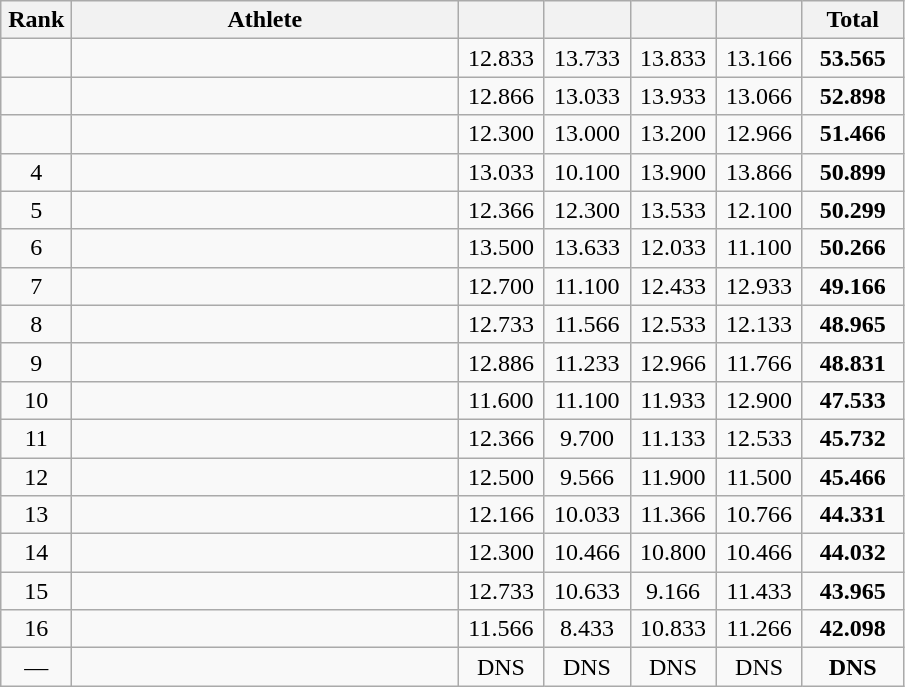<table class=wikitable style="text-align:center">
<tr>
<th width=40>Rank</th>
<th width=250>Athlete</th>
<th width=50></th>
<th width=50></th>
<th width=50></th>
<th width=50></th>
<th width=60>Total</th>
</tr>
<tr>
<td></td>
<td align=left></td>
<td>12.833</td>
<td>13.733</td>
<td>13.833</td>
<td>13.166</td>
<td><strong>53.565</strong></td>
</tr>
<tr>
<td></td>
<td align=left></td>
<td>12.866</td>
<td>13.033</td>
<td>13.933</td>
<td>13.066</td>
<td><strong>52.898</strong></td>
</tr>
<tr>
<td></td>
<td align=left></td>
<td>12.300</td>
<td>13.000</td>
<td>13.200</td>
<td>12.966</td>
<td><strong>51.466</strong></td>
</tr>
<tr>
<td>4</td>
<td align=left></td>
<td>13.033</td>
<td>10.100</td>
<td>13.900</td>
<td>13.866</td>
<td><strong>50.899</strong></td>
</tr>
<tr>
<td>5</td>
<td align=left></td>
<td>12.366</td>
<td>12.300</td>
<td>13.533</td>
<td>12.100</td>
<td><strong>50.299</strong></td>
</tr>
<tr>
<td>6</td>
<td align=left></td>
<td>13.500</td>
<td>13.633</td>
<td>12.033</td>
<td>11.100</td>
<td><strong>50.266</strong></td>
</tr>
<tr>
<td>7</td>
<td align=left></td>
<td>12.700</td>
<td>11.100</td>
<td>12.433</td>
<td>12.933</td>
<td><strong>49.166</strong></td>
</tr>
<tr>
<td>8</td>
<td align=left></td>
<td>12.733</td>
<td>11.566</td>
<td>12.533</td>
<td>12.133</td>
<td><strong>48.965</strong></td>
</tr>
<tr>
<td>9</td>
<td align=left></td>
<td>12.886</td>
<td>11.233</td>
<td>12.966</td>
<td>11.766</td>
<td><strong>48.831</strong></td>
</tr>
<tr>
<td>10</td>
<td align=left></td>
<td>11.600</td>
<td>11.100</td>
<td>11.933</td>
<td>12.900</td>
<td><strong>47.533</strong></td>
</tr>
<tr>
<td>11</td>
<td align=left></td>
<td>12.366</td>
<td>9.700</td>
<td>11.133</td>
<td>12.533</td>
<td><strong>45.732</strong></td>
</tr>
<tr>
<td>12</td>
<td align=left></td>
<td>12.500</td>
<td>9.566</td>
<td>11.900</td>
<td>11.500</td>
<td><strong>45.466</strong></td>
</tr>
<tr>
<td>13</td>
<td align=left></td>
<td>12.166</td>
<td>10.033</td>
<td>11.366</td>
<td>10.766</td>
<td><strong>44.331</strong></td>
</tr>
<tr>
<td>14</td>
<td align=left></td>
<td>12.300</td>
<td>10.466</td>
<td>10.800</td>
<td>10.466</td>
<td><strong>44.032</strong></td>
</tr>
<tr>
<td>15</td>
<td align=left></td>
<td>12.733</td>
<td>10.633</td>
<td>9.166</td>
<td>11.433</td>
<td><strong>43.965</strong></td>
</tr>
<tr>
<td>16</td>
<td align=left></td>
<td>11.566</td>
<td>8.433</td>
<td>10.833</td>
<td>11.266</td>
<td><strong>42.098</strong></td>
</tr>
<tr>
<td>—</td>
<td align=left></td>
<td>DNS</td>
<td>DNS</td>
<td>DNS</td>
<td>DNS</td>
<td><strong>DNS</strong></td>
</tr>
</table>
